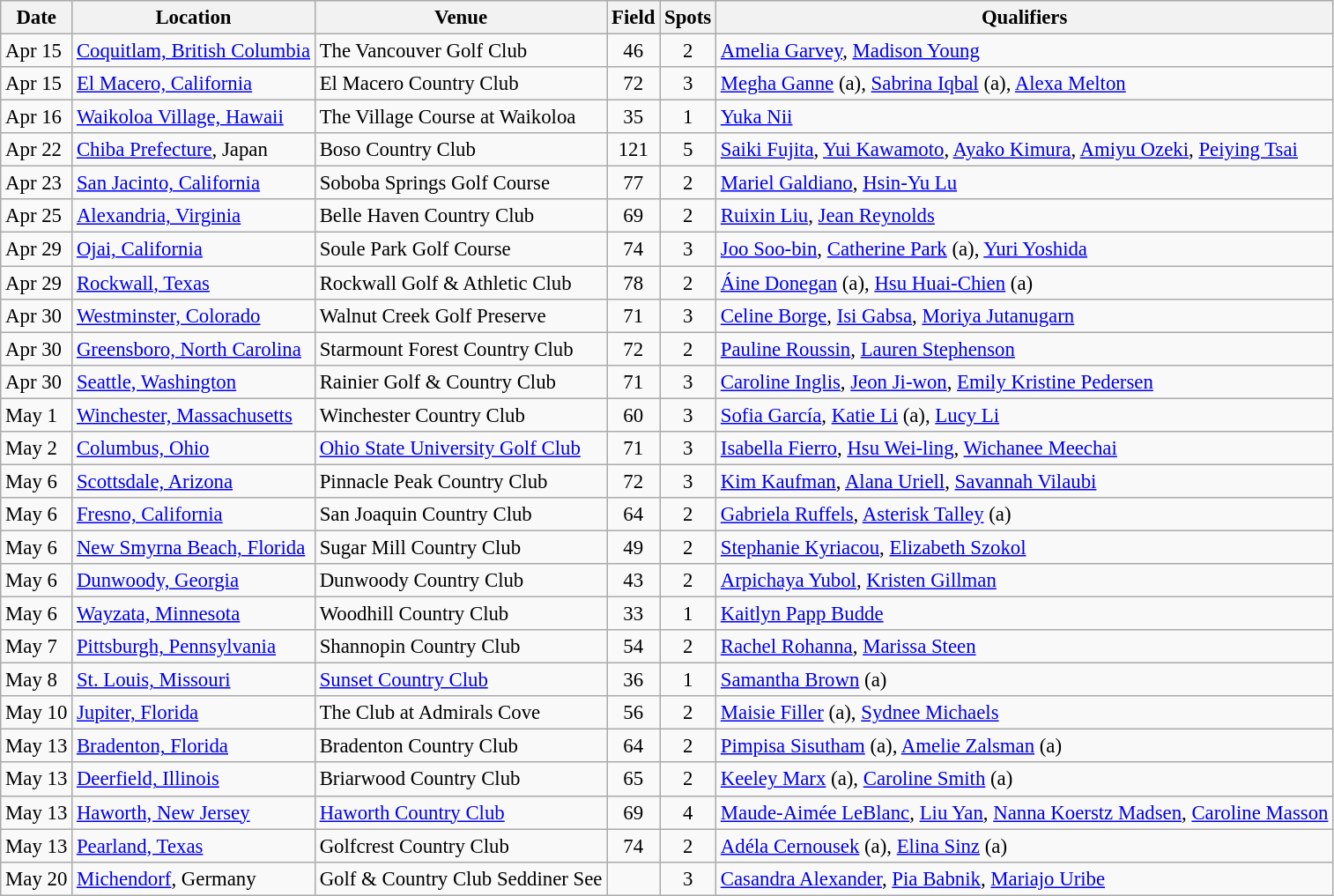<table class=wikitable style=font-size:95%>
<tr>
<th>Date</th>
<th>Location</th>
<th>Venue</th>
<th align=center>Field</th>
<th align=center>Spots</th>
<th>Qualifiers</th>
</tr>
<tr>
<td>Apr 15</td>
<td><a href='#'>Coquitlam, British Columbia</a></td>
<td>The Vancouver Golf Club</td>
<td align=center>46</td>
<td align=center>2</td>
<td><a href='#'>Amelia Garvey</a>, <a href='#'>Madison Young</a></td>
</tr>
<tr>
<td>Apr 15</td>
<td><a href='#'>El Macero, California</a></td>
<td>El Macero Country Club</td>
<td align=center>72</td>
<td align=center>3</td>
<td><a href='#'>Megha Ganne</a> (a), <a href='#'>Sabrina Iqbal</a> (a), <a href='#'>Alexa Melton</a></td>
</tr>
<tr>
<td>Apr 16</td>
<td><a href='#'>Waikoloa Village, Hawaii</a></td>
<td>The Village Course at Waikoloa</td>
<td align=center>35</td>
<td align=center>1</td>
<td><a href='#'>Yuka Nii</a></td>
</tr>
<tr>
<td>Apr 22</td>
<td><a href='#'>Chiba Prefecture</a>, Japan</td>
<td>Boso Country Club</td>
<td align=center>121</td>
<td align=center>5</td>
<td><a href='#'>Saiki Fujita</a>, <a href='#'>Yui Kawamoto</a>, <a href='#'>Ayako Kimura</a>, <a href='#'>Amiyu Ozeki</a>, <a href='#'>Peiying Tsai</a></td>
</tr>
<tr>
<td>Apr 23</td>
<td><a href='#'>San Jacinto, California</a></td>
<td>Soboba Springs Golf Course</td>
<td align=center>77</td>
<td align=center>2</td>
<td><a href='#'>Mariel Galdiano</a>, <a href='#'>Hsin-Yu Lu</a></td>
</tr>
<tr>
<td>Apr 25</td>
<td><a href='#'>Alexandria, Virginia</a></td>
<td>Belle Haven Country Club</td>
<td align=center>69</td>
<td align=center>2</td>
<td><a href='#'>Ruixin Liu</a>, <a href='#'>Jean Reynolds</a></td>
</tr>
<tr>
<td>Apr 29</td>
<td><a href='#'>Ojai, California</a></td>
<td>Soule Park Golf Course</td>
<td align=center>74</td>
<td align=center>3</td>
<td><a href='#'>Joo Soo-bin</a>, <a href='#'>Catherine Park</a> (a), <a href='#'>Yuri Yoshida</a></td>
</tr>
<tr>
<td>Apr 29</td>
<td><a href='#'>Rockwall, Texas</a></td>
<td>Rockwall Golf & Athletic Club</td>
<td align=center>78</td>
<td align=center>2</td>
<td><a href='#'>Áine Donegan</a> (a), <a href='#'>Hsu Huai-Chien</a> (a)</td>
</tr>
<tr>
<td>Apr 30</td>
<td><a href='#'>Westminster, Colorado</a></td>
<td>Walnut Creek Golf Preserve</td>
<td align=center>71</td>
<td align=center>3</td>
<td><a href='#'>Celine Borge</a>, <a href='#'>Isi Gabsa</a>, <a href='#'>Moriya Jutanugarn</a></td>
</tr>
<tr>
<td>Apr 30</td>
<td><a href='#'>Greensboro, North Carolina</a></td>
<td>Starmount Forest Country Club</td>
<td align=center>72</td>
<td align=center>2</td>
<td><a href='#'>Pauline Roussin</a>, <a href='#'>Lauren Stephenson</a></td>
</tr>
<tr>
<td>Apr 30</td>
<td><a href='#'>Seattle, Washington</a></td>
<td>Rainier Golf & Country Club</td>
<td align=center>71</td>
<td align=center>3</td>
<td><a href='#'>Caroline Inglis</a>, <a href='#'>Jeon Ji-won</a>, <a href='#'>Emily Kristine Pedersen</a></td>
</tr>
<tr>
<td>May 1</td>
<td><a href='#'>Winchester, Massachusetts</a></td>
<td>Winchester Country Club</td>
<td align=center>60</td>
<td align=center>3</td>
<td><a href='#'>Sofia García</a>, <a href='#'>Katie Li</a> (a), <a href='#'>Lucy Li</a></td>
</tr>
<tr>
<td>May 2</td>
<td><a href='#'>Columbus, Ohio</a></td>
<td><a href='#'>Ohio State University Golf Club</a></td>
<td align=center>71</td>
<td align=center>3</td>
<td><a href='#'>Isabella Fierro</a>, <a href='#'>Hsu Wei-ling</a>, <a href='#'>Wichanee Meechai</a></td>
</tr>
<tr>
<td>May 6</td>
<td><a href='#'>Scottsdale, Arizona</a></td>
<td>Pinnacle Peak Country Club</td>
<td align=center>72</td>
<td align=center>3</td>
<td><a href='#'>Kim Kaufman</a>, <a href='#'>Alana Uriell</a>, <a href='#'>Savannah Vilaubi</a></td>
</tr>
<tr>
<td>May 6</td>
<td><a href='#'>Fresno, California</a></td>
<td>San Joaquin Country Club</td>
<td align=center>64</td>
<td align=center>2</td>
<td><a href='#'>Gabriela Ruffels</a>, <a href='#'>Asterisk Talley</a> (a)</td>
</tr>
<tr>
<td>May 6</td>
<td><a href='#'>New Smyrna Beach, Florida</a></td>
<td>Sugar Mill Country Club</td>
<td align=center>49</td>
<td align=center>2</td>
<td><a href='#'>Stephanie Kyriacou</a>, <a href='#'>Elizabeth Szokol</a></td>
</tr>
<tr>
<td>May 6</td>
<td><a href='#'>Dunwoody, Georgia</a></td>
<td>Dunwoody Country Club</td>
<td align=center>43</td>
<td align=center>2</td>
<td><a href='#'>Arpichaya Yubol</a>, <a href='#'>Kristen Gillman</a></td>
</tr>
<tr>
<td>May 6</td>
<td><a href='#'>Wayzata, Minnesota</a></td>
<td>Woodhill Country Club</td>
<td align=center>33</td>
<td align=center>1</td>
<td><a href='#'>Kaitlyn Papp Budde</a></td>
</tr>
<tr>
<td>May 7</td>
<td><a href='#'>Pittsburgh, Pennsylvania</a></td>
<td>Shannopin Country Club</td>
<td align=center>54</td>
<td align=center>2</td>
<td><a href='#'>Rachel Rohanna</a>, <a href='#'>Marissa Steen</a></td>
</tr>
<tr>
<td>May 8</td>
<td><a href='#'>St. Louis, Missouri</a></td>
<td><a href='#'>Sunset Country Club</a></td>
<td align=center>36</td>
<td align=center>1</td>
<td><a href='#'>Samantha Brown</a> (a)</td>
</tr>
<tr>
<td>May 10</td>
<td><a href='#'>Jupiter, Florida</a></td>
<td>The Club at Admirals Cove</td>
<td align=center>56</td>
<td align=center>2</td>
<td><a href='#'>Maisie Filler</a> (a), <a href='#'>Sydnee Michaels</a></td>
</tr>
<tr>
<td>May 13</td>
<td><a href='#'>Bradenton, Florida</a></td>
<td>Bradenton Country Club</td>
<td align=center>64</td>
<td align=center>2</td>
<td><a href='#'>Pimpisa Sisutham</a> (a), <a href='#'>Amelie Zalsman</a> (a)</td>
</tr>
<tr>
<td>May 13</td>
<td><a href='#'>Deerfield, Illinois</a></td>
<td>Briarwood Country Club</td>
<td align=center>65</td>
<td align=center>2</td>
<td><a href='#'>Keeley Marx</a> (a), <a href='#'>Caroline Smith</a> (a)</td>
</tr>
<tr>
<td>May 13</td>
<td><a href='#'>Haworth, New Jersey</a></td>
<td><a href='#'>Haworth Country Club</a></td>
<td align=center>69</td>
<td align=center>4</td>
<td><a href='#'>Maude-Aimée LeBlanc</a>, <a href='#'>Liu Yan</a>, <a href='#'>Nanna Koerstz Madsen</a>, <a href='#'>Caroline Masson</a></td>
</tr>
<tr>
<td>May 13</td>
<td><a href='#'>Pearland, Texas</a></td>
<td>Golfcrest Country Club</td>
<td align=center>74</td>
<td align=center>2</td>
<td><a href='#'>Adéla Cernousek</a> (a), <a href='#'>Elina Sinz</a> (a)</td>
</tr>
<tr>
<td>May 20</td>
<td><a href='#'>Michendorf</a>, Germany</td>
<td>Golf & Country Club Seddiner See</td>
<td align=center></td>
<td align=center>3</td>
<td><a href='#'>Casandra Alexander</a>, <a href='#'>Pia Babnik</a>, <a href='#'>Mariajo Uribe</a></td>
</tr>
</table>
